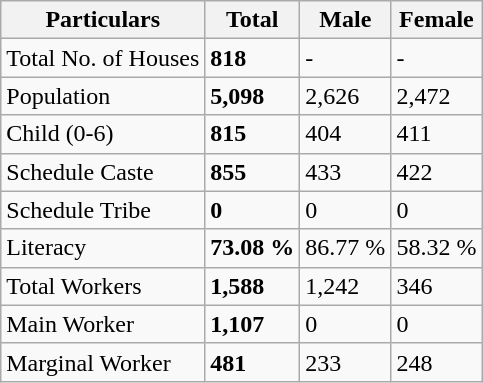<table class="wikitable">
<tr>
<th>Particulars</th>
<th>Total</th>
<th>Male</th>
<th>Female</th>
</tr>
<tr>
<td>Total No. of Houses</td>
<td><strong>818</strong></td>
<td>-</td>
<td>-</td>
</tr>
<tr>
<td>Population</td>
<td><strong>5,098</strong></td>
<td>2,626</td>
<td>2,472</td>
</tr>
<tr>
<td>Child (0-6)</td>
<td><strong>815</strong></td>
<td>404</td>
<td>411</td>
</tr>
<tr>
<td>Schedule Caste</td>
<td><strong>855</strong></td>
<td>433</td>
<td>422</td>
</tr>
<tr>
<td>Schedule Tribe</td>
<td><strong>0</strong></td>
<td>0</td>
<td>0</td>
</tr>
<tr>
<td>Literacy</td>
<td><strong>73.08 %</strong></td>
<td>86.77 %</td>
<td>58.32 %</td>
</tr>
<tr>
<td>Total Workers</td>
<td><strong>1,588</strong></td>
<td>1,242</td>
<td>346</td>
</tr>
<tr>
<td>Main Worker</td>
<td><strong>1,107</strong></td>
<td>0</td>
<td>0</td>
</tr>
<tr>
<td>Marginal Worker</td>
<td><strong>481</strong></td>
<td>233</td>
<td>248</td>
</tr>
</table>
